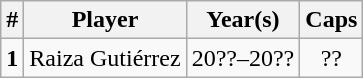<table class="wikitable sortable">
<tr>
<th width=>#</th>
<th width=>Player</th>
<th width=>Year(s)</th>
<th width=>Caps</th>
</tr>
<tr>
<td align=center><strong>1</strong></td>
<td>Raiza Gutiérrez</td>
<td>20??–20??</td>
<td align=center>??<br></td>
</tr>
</table>
